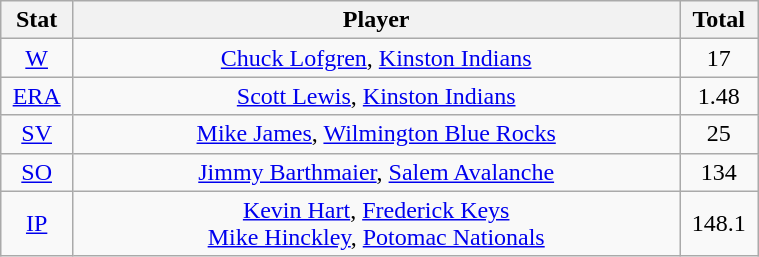<table class="wikitable" width="40%" style="text-align:center;">
<tr>
<th width="5%">Stat</th>
<th width="60%">Player</th>
<th width="5%">Total</th>
</tr>
<tr>
<td><a href='#'>W</a></td>
<td><a href='#'>Chuck Lofgren</a>, <a href='#'>Kinston Indians</a></td>
<td>17</td>
</tr>
<tr>
<td><a href='#'>ERA</a></td>
<td><a href='#'>Scott Lewis</a>, <a href='#'>Kinston Indians</a></td>
<td>1.48</td>
</tr>
<tr>
<td><a href='#'>SV</a></td>
<td><a href='#'>Mike James</a>, <a href='#'>Wilmington Blue Rocks</a></td>
<td>25</td>
</tr>
<tr>
<td><a href='#'>SO</a></td>
<td><a href='#'>Jimmy Barthmaier</a>, <a href='#'>Salem Avalanche</a></td>
<td>134</td>
</tr>
<tr>
<td><a href='#'>IP</a></td>
<td><a href='#'>Kevin Hart</a>, <a href='#'>Frederick Keys</a> <br> <a href='#'>Mike Hinckley</a>, <a href='#'>Potomac Nationals</a></td>
<td>148.1</td>
</tr>
</table>
